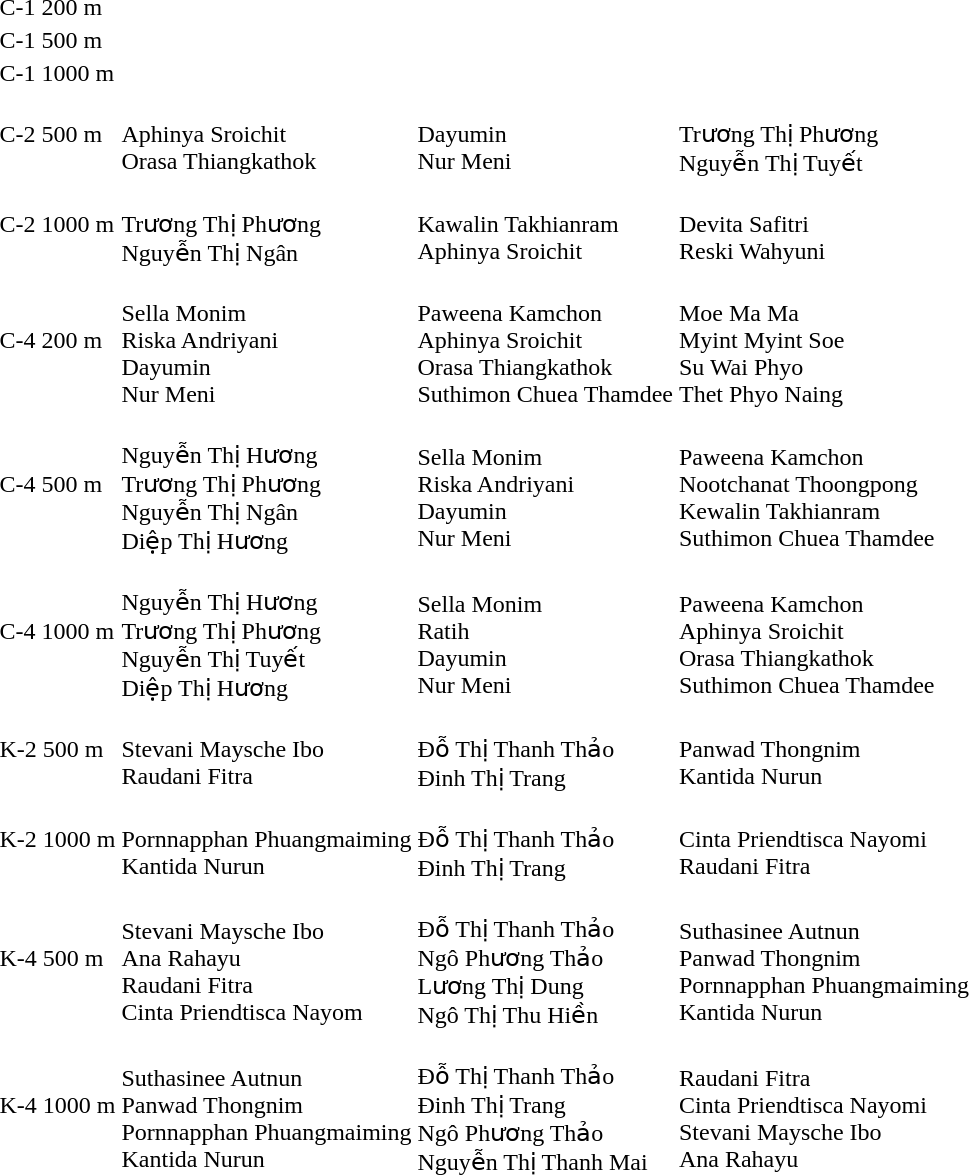<table>
<tr>
<td>C-1 200 m</td>
<td></td>
<td></td>
<td></td>
</tr>
<tr>
<td>C-1 500 m</td>
<td></td>
<td></td>
<td></td>
</tr>
<tr>
<td>C-1 1000 m</td>
<td></td>
<td></td>
<td></td>
</tr>
<tr>
<td>C-2 500 m</td>
<td><br>Aphinya Sroichit<br>Orasa Thiangkathok</td>
<td><br>Dayumin<br>Nur Meni</td>
<td><br>Trương Thị Phương<br>Nguyễn Thị Tuyết</td>
</tr>
<tr>
<td>C-2 1000 m</td>
<td><br>Trương Thị Phương<br>Nguyễn Thị Ngân</td>
<td><br>Kawalin Takhianram<br>Aphinya Sroichit</td>
<td><br>Devita Safitri<br>Reski Wahyuni</td>
</tr>
<tr>
<td>C-4 200 m</td>
<td><br>Sella Monim<br>Riska Andriyani<br>Dayumin<br>Nur Meni</td>
<td><br>Paweena Kamchon<br>Aphinya Sroichit<br>Orasa Thiangkathok<br>Suthimon Chuea Thamdee</td>
<td><br>Moe Ma Ma<br>Myint Myint Soe<br>Su Wai Phyo<br>Thet Phyo Naing</td>
</tr>
<tr>
<td>C-4 500 m</td>
<td><br>Nguyễn Thị Hương<br>Trương Thị Phương<br>Nguyễn Thị Ngân<br>Diệp Thị Hương</td>
<td><br>Sella Monim<br>Riska Andriyani<br>Dayumin<br>Nur Meni</td>
<td><br>Paweena Kamchon<br>Nootchanat Thoongpong<br>Kewalin Takhianram<br>Suthimon Chuea Thamdee</td>
</tr>
<tr>
<td>C-4 1000 m</td>
<td><br>Nguyễn Thị Hương<br>Trương Thị Phương<br>Nguyễn Thị Tuyết<br>Diệp Thị Hương</td>
<td><br>Sella Monim<br>Ratih<br>Dayumin<br>Nur Meni</td>
<td><br>Paweena Kamchon<br>Aphinya Sroichit<br>Orasa Thiangkathok<br>Suthimon Chuea Thamdee</td>
</tr>
<tr>
<td>K-2 500 m</td>
<td><br>Stevani Maysche Ibo<br>Raudani Fitra</td>
<td><br>Đỗ Thị Thanh Thảo<br>Đinh Thị Trang</td>
<td><br>Panwad Thongnim<br>Kantida Nurun</td>
</tr>
<tr>
<td>K-2 1000 m</td>
<td><br>Pornnapphan Phuangmaiming<br>Kantida Nurun</td>
<td><br>Đỗ Thị Thanh Thảo<br>Đinh Thị Trang</td>
<td><br>Cinta Priendtisca Nayomi<br>Raudani Fitra</td>
</tr>
<tr>
<td>K-4 500 m</td>
<td><br>Stevani Maysche Ibo<br>Ana Rahayu<br>Raudani Fitra<br>Cinta Priendtisca Nayom</td>
<td><br>Đỗ Thị Thanh Thảo<br>Ngô Phương Thảo<br>Lương Thị Dung <br> Ngô Thị Thu Hiền</td>
<td><br>Suthasinee Autnun<br>Panwad Thongnim<br>Pornnapphan Phuangmaiming<br>Kantida Nurun</td>
</tr>
<tr>
<td>K-4 1000 m</td>
<td><br>Suthasinee Autnun<br>Panwad Thongnim<br>Pornnapphan Phuangmaiming<br>Kantida Nurun</td>
<td><br>Đỗ Thị Thanh Thảo<br>Đinh Thị Trang<br>Ngô Phương Thảo<br>Nguyễn Thị Thanh Mai</td>
<td><br>Raudani Fitra<br>Cinta Priendtisca Nayomi<br>Stevani Maysche Ibo<br>Ana Rahayu</td>
</tr>
</table>
